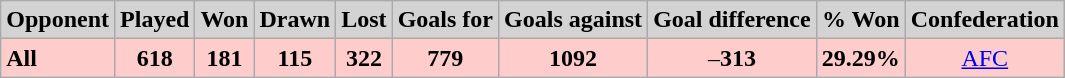<table class="wikitable sortable">
<tr>
<th style="background:lightgrey; width="200">Opponent</th>
<th style="background:lightgrey; width="70">Played</th>
<th style="background:lightgrey; width="70">Won</th>
<th style="background:lightgrey; width="70">Drawn</th>
<th style="background:lightgrey; width="70">Lost</th>
<th style="background:lightgrey; width="70">Goals for</th>
<th style="background:lightgrey; width="70">Goals against</th>
<th style="background:lightgrey; width="70">Goal difference</th>
<th style="background:lightgrey; width="70">% Won</th>
<th style="background:lightgrey; width="70">Confederation</th>
</tr>
<tr align="center"|- bgcolor=#FFCCCC>
<td align=left><strong>All</strong></td>
<td><strong>618</strong></td>
<td><strong>181</strong></td>
<td><strong>115</strong></td>
<td><strong>322</strong></td>
<td><strong>779</strong></td>
<td><strong>1092</strong></td>
<td>–<strong>313</strong></td>
<td><strong>29.29%</strong></td>
<td><a href='#'>AFC</a></td>
</tr>
</table>
